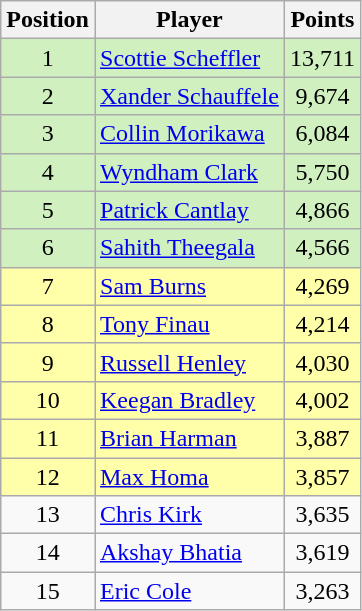<table class=wikitable style="text-align:center">
<tr>
<th>Position</th>
<th>Player</th>
<th>Points</th>
</tr>
<tr style="background:#d0f0c0;">
<td>1</td>
<td align=left><a href='#'>Scottie Scheffler</a></td>
<td>13,711</td>
</tr>
<tr style="background:#d0f0c0;">
<td>2</td>
<td align=left><a href='#'>Xander Schauffele</a></td>
<td>9,674</td>
</tr>
<tr style="background:#d0f0c0;">
<td>3</td>
<td align=left><a href='#'>Collin Morikawa</a></td>
<td>6,084</td>
</tr>
<tr style="background:#d0f0c0;">
<td>4</td>
<td align=left><a href='#'>Wyndham Clark</a></td>
<td>5,750</td>
</tr>
<tr style="background:#d0f0c0;">
<td>5</td>
<td align=left><a href='#'>Patrick Cantlay</a></td>
<td>4,866</td>
</tr>
<tr style="background:#d0f0c0;">
<td>6</td>
<td align=left><a href='#'>Sahith Theegala</a></td>
<td>4,566</td>
</tr>
<tr style="background:#ffa;">
<td>7</td>
<td align=left><a href='#'>Sam Burns</a></td>
<td>4,269</td>
</tr>
<tr style="background:#ffa;">
<td>8</td>
<td align=left><a href='#'>Tony Finau</a></td>
<td>4,214</td>
</tr>
<tr style="background:#ffa;">
<td>9</td>
<td align=left><a href='#'>Russell Henley</a></td>
<td>4,030</td>
</tr>
<tr style="background:#ffa;">
<td>10</td>
<td align=left><a href='#'>Keegan Bradley</a></td>
<td>4,002</td>
</tr>
<tr style="background:#ffa;">
<td>11</td>
<td align=left><a href='#'>Brian Harman</a></td>
<td>3,887</td>
</tr>
<tr style="background:#ffa;">
<td>12</td>
<td align=left><a href='#'>Max Homa</a></td>
<td>3,857</td>
</tr>
<tr>
<td>13</td>
<td align=left><a href='#'>Chris Kirk</a></td>
<td>3,635</td>
</tr>
<tr>
<td>14</td>
<td align=left><a href='#'>Akshay Bhatia</a></td>
<td>3,619</td>
</tr>
<tr>
<td>15</td>
<td align=left><a href='#'>Eric Cole</a></td>
<td>3,263</td>
</tr>
</table>
